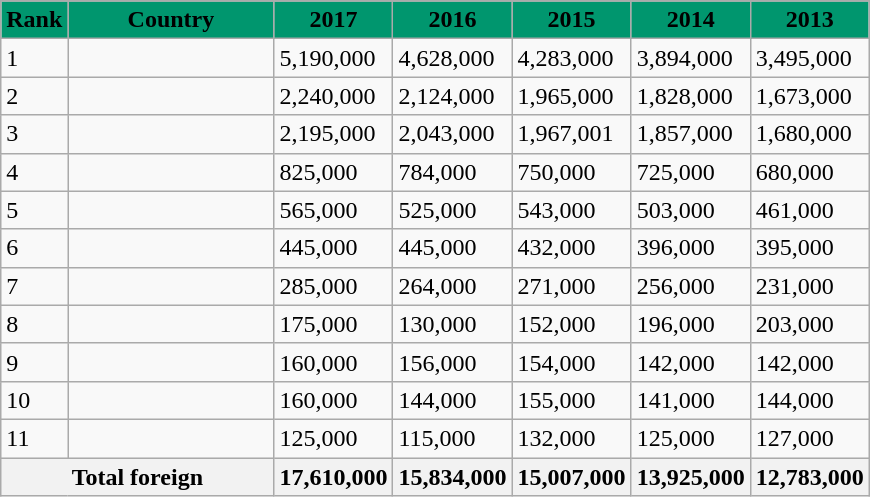<table class="wikitable">
<tr>
</tr>
<tr style="color:black;">
<th style="width:5px; background:#00966E;">Rank</th>
<th style="width:130px; background:#00966E;">Country</th>
<th style="width:50px; background:#00966E;">2017</th>
<th style="width:50px; background:#00966E;">2016</th>
<th style="width:50px; background:#00966E;">2015</th>
<th style="width:50px; background:#00966E;">2014</th>
<th style="width:50px; background:#00966E;">2013</th>
</tr>
<tr>
<td>1</td>
<td></td>
<td>5,190,000</td>
<td>4,628,000</td>
<td>4,283,000</td>
<td>3,894,000</td>
<td>3,495,000</td>
</tr>
<tr>
<td>2</td>
<td></td>
<td>2,240,000</td>
<td>2,124,000</td>
<td>1,965,000</td>
<td>1,828,000</td>
<td>1,673,000</td>
</tr>
<tr>
<td>3</td>
<td></td>
<td>2,195,000</td>
<td>2,043,000</td>
<td>1,967,001</td>
<td>1,857,000</td>
<td>1,680,000</td>
</tr>
<tr>
<td>4</td>
<td></td>
<td>825,000</td>
<td>784,000</td>
<td>750,000</td>
<td>725,000</td>
<td>680,000</td>
</tr>
<tr>
<td>5</td>
<td></td>
<td>565,000</td>
<td>525,000</td>
<td>543,000</td>
<td>503,000</td>
<td>461,000</td>
</tr>
<tr>
<td>6</td>
<td></td>
<td>445,000</td>
<td>445,000</td>
<td>432,000</td>
<td>396,000</td>
<td>395,000</td>
</tr>
<tr>
<td>7</td>
<td></td>
<td>285,000</td>
<td>264,000</td>
<td>271,000</td>
<td>256,000</td>
<td>231,000</td>
</tr>
<tr>
<td>8</td>
<td></td>
<td>175,000</td>
<td>130,000</td>
<td>152,000</td>
<td>196,000</td>
<td>203,000</td>
</tr>
<tr>
<td>9</td>
<td></td>
<td>160,000</td>
<td>156,000</td>
<td>154,000</td>
<td>142,000</td>
<td>142,000</td>
</tr>
<tr>
<td>10</td>
<td></td>
<td>160,000</td>
<td>144,000</td>
<td>155,000</td>
<td>141,000</td>
<td>144,000</td>
</tr>
<tr>
<td>11</td>
<td></td>
<td>125,000</td>
<td>115,000</td>
<td>132,000</td>
<td>125,000</td>
<td>127,000</td>
</tr>
<tr>
<th colspan=2>Total foreign</th>
<th>17,610,000</th>
<th>15,834,000</th>
<th>15,007,000</th>
<th>13,925,000</th>
<th>12,783,000</th>
</tr>
</table>
